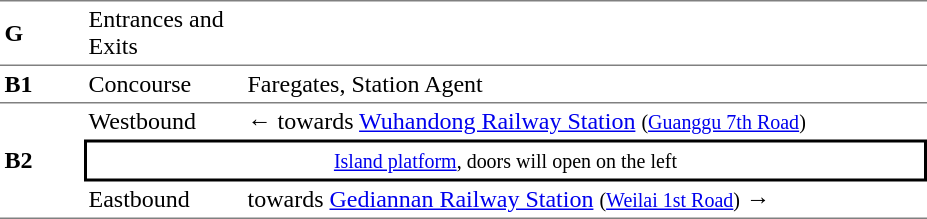<table table border=0 cellspacing=0 cellpadding=3>
<tr>
<td style="border-top:solid 1px gray;border-bottom:solid 0px gray;" width=50><strong>G</strong></td>
<td style="border-top:solid 1px gray;border-bottom:solid 0px gray;" width=100>Entrances and Exits</td>
<td style="border-top:solid 1px gray;border-bottom:solid 0px gray;" width=450></td>
</tr>
<tr>
<td style="border-top:solid 1px gray;border-bottom:solid 1px gray;" width=50><strong>B1</strong></td>
<td style="border-top:solid 1px gray;border-bottom:solid 1px gray;" width=100>Concourse</td>
<td style="border-top:solid 1px gray;border-bottom:solid 1px gray;" width=450>Faregates, Station Agent</td>
</tr>
<tr>
<td style="border-bottom:solid 1px gray;" rowspan=3><strong>B2</strong></td>
<td>Westbound</td>
<td>←  towards <a href='#'>Wuhandong Railway Station</a> <small>(<a href='#'>Guanggu 7th Road</a>)</small></td>
</tr>
<tr>
<td style="border-right:solid 2px black;border-left:solid 2px black;border-top:solid 2px black;border-bottom:solid 2px black;text-align:center;" colspan=2><small><a href='#'>Island platform</a>, doors will open on the left</small></td>
</tr>
<tr>
<td style="border-bottom:solid 1px gray;">Eastbound</td>
<td style="border-bottom:solid 1px gray;"> towards <a href='#'>Gediannan Railway Station</a> <small>(<a href='#'>Weilai 1st Road</a>)</small> →</td>
</tr>
</table>
